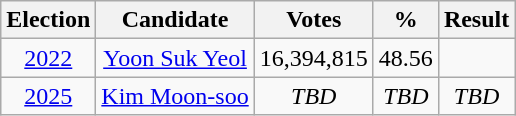<table class="wikitable" style="text-align:center">
<tr>
<th>Election</th>
<th>Candidate</th>
<th>Votes</th>
<th>%</th>
<th>Result</th>
</tr>
<tr>
<td><a href='#'>2022</a></td>
<td><a href='#'>Yoon Suk Yeol</a></td>
<td>16,394,815</td>
<td>48.56</td>
<td></td>
</tr>
<tr>
<td><a href='#'>2025</a></td>
<td><a href='#'>Kim Moon-soo</a></td>
<td><em>TBD</em></td>
<td><em>TBD</em></td>
<td><em>TBD</em></td>
</tr>
</table>
